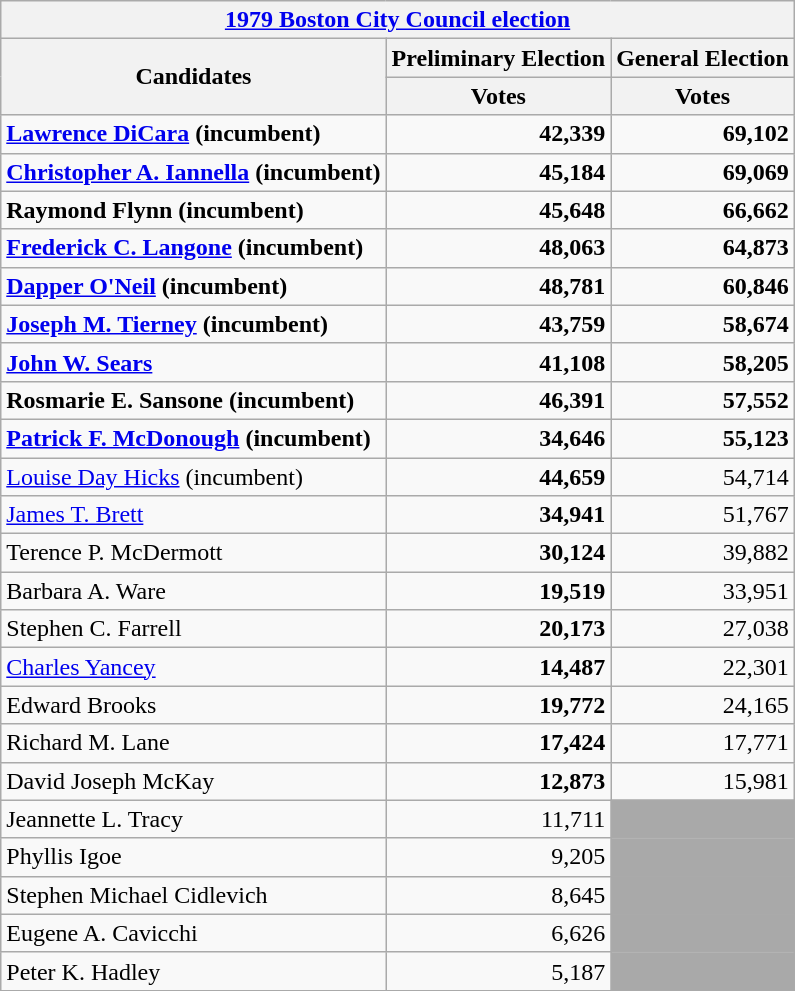<table class=wikitable>
<tr>
<th colspan=3><a href='#'>1979 Boston City Council election</a></th>
</tr>
<tr>
<th colspan=1 rowspan=2><strong>Candidates</strong></th>
<th colspan=1><strong>Preliminary Election</strong></th>
<th colspan=1><strong>General Election</strong></th>
</tr>
<tr>
<th>Votes</th>
<th>Votes</th>
</tr>
<tr>
<td><strong><a href='#'>Lawrence DiCara</a> (incumbent)</strong></td>
<td align="right"><strong>42,339</strong></td>
<td align="right"><strong>69,102</strong></td>
</tr>
<tr>
<td><strong><a href='#'>Christopher A. Iannella</a> (incumbent)</strong></td>
<td align="right"><strong>45,184</strong></td>
<td align="right"><strong>69,069</strong></td>
</tr>
<tr>
<td><strong>Raymond Flynn (incumbent)</strong></td>
<td align="right"><strong>45,648</strong></td>
<td align="right"><strong>66,662</strong></td>
</tr>
<tr>
<td><strong><a href='#'>Frederick C. Langone</a> (incumbent)</strong></td>
<td align="right"><strong>48,063</strong></td>
<td align="right"><strong>64,873</strong></td>
</tr>
<tr>
<td><strong><a href='#'>Dapper O'Neil</a> (incumbent)</strong></td>
<td align="right"><strong>48,781</strong></td>
<td align="right"><strong>60,846</strong></td>
</tr>
<tr>
<td><strong><a href='#'>Joseph M. Tierney</a> (incumbent)</strong></td>
<td align="right"><strong>43,759</strong></td>
<td align="right"><strong>58,674</strong></td>
</tr>
<tr>
<td><strong><a href='#'>John W. Sears</a></strong></td>
<td align="right"><strong>41,108</strong></td>
<td align="right"><strong>58,205</strong></td>
</tr>
<tr>
<td><strong>Rosmarie E. Sansone (incumbent)</strong></td>
<td align="right"><strong>46,391</strong></td>
<td align="right"><strong>57,552</strong></td>
</tr>
<tr>
<td><strong><a href='#'>Patrick F. McDonough</a> (incumbent)</strong></td>
<td align="right"><strong>34,646</strong></td>
<td align="right"><strong>55,123</strong></td>
</tr>
<tr>
<td><a href='#'>Louise Day Hicks</a> (incumbent)</td>
<td align="right"><strong>44,659</strong></td>
<td align="right">54,714</td>
</tr>
<tr>
<td><a href='#'>James T. Brett</a></td>
<td align="right"><strong>34,941</strong></td>
<td align="right">51,767</td>
</tr>
<tr>
<td>Terence P. McDermott</td>
<td align="right"><strong>30,124</strong></td>
<td align="right">39,882</td>
</tr>
<tr>
<td>Barbara A. Ware</td>
<td align="right"><strong>19,519</strong></td>
<td align="right">33,951</td>
</tr>
<tr>
<td>Stephen C. Farrell</td>
<td align="right"><strong>20,173</strong></td>
<td align="right">27,038</td>
</tr>
<tr>
<td><a href='#'>Charles Yancey</a></td>
<td align="right"><strong>14,487</strong></td>
<td align="right">22,301</td>
</tr>
<tr>
<td>Edward Brooks</td>
<td align="right"><strong>19,772</strong></td>
<td align="right">24,165</td>
</tr>
<tr>
<td>Richard M. Lane</td>
<td align="right"><strong>17,424</strong></td>
<td align="right">17,771</td>
</tr>
<tr>
<td>David Joseph McKay</td>
<td align="right"><strong>12,873</strong></td>
<td align="right">15,981</td>
</tr>
<tr>
<td>Jeannette L. Tracy</td>
<td align="right">11,711</td>
<td colspan=1 bgcolor= darkgray></td>
</tr>
<tr>
<td>Phyllis Igoe</td>
<td align="right">9,205</td>
<td colspan=1 bgcolor= darkgray></td>
</tr>
<tr>
<td>Stephen Michael Cidlevich</td>
<td align="right">8,645</td>
<td colspan=1 bgcolor= darkgray></td>
</tr>
<tr>
<td>Eugene A. Cavicchi</td>
<td align="right">6,626</td>
<td colspan=1 bgcolor= darkgray></td>
</tr>
<tr>
<td>Peter K. Hadley</td>
<td align="right">5,187</td>
<td colspan=1 bgcolor= darkgray></td>
</tr>
</table>
